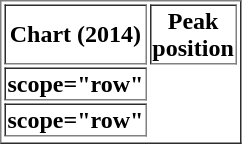<table class="wikitabke sortable plainrowheaders" border="1">
<tr>
<th scope="col">Chart (2014)</th>
<th scope="col">Peak<br>position</th>
</tr>
<tr>
<th>scope="row"</th>
</tr>
<tr>
<th>scope="row"</th>
</tr>
<tr>
</tr>
</table>
